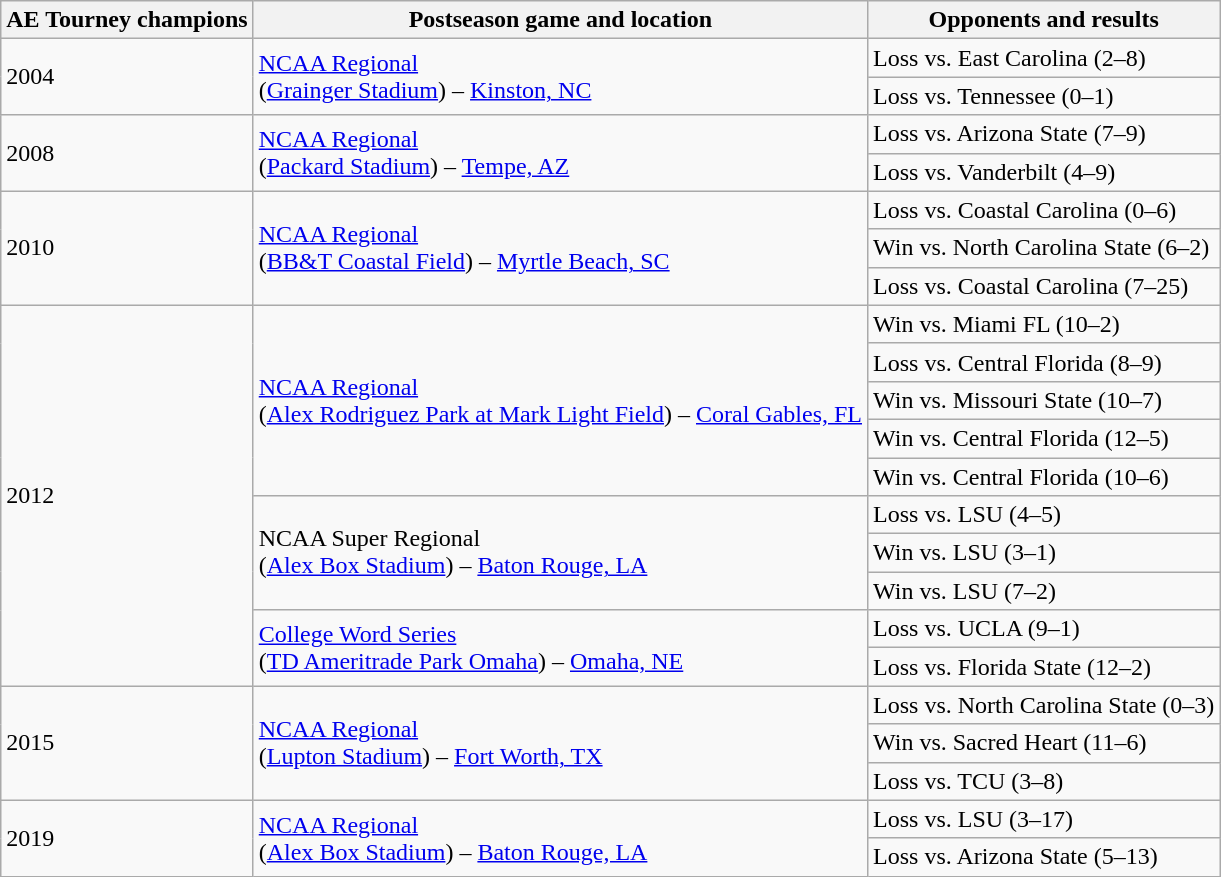<table class="wikitable" align="center">
<tr>
<th>AE Tourney champions</th>
<th>Postseason game and location</th>
<th>Opponents and results</th>
</tr>
<tr>
<td rowspan="2">2004</td>
<td rowspan="2"><a href='#'>NCAA Regional</a> <br> (<a href='#'>Grainger Stadium</a>) – <a href='#'>Kinston, NC</a></td>
<td>Loss vs. East Carolina (2–8)</td>
</tr>
<tr>
<td>Loss vs. Tennessee (0–1)</td>
</tr>
<tr>
<td rowspan="2">2008</td>
<td rowspan="2"><a href='#'>NCAA Regional</a> <br> (<a href='#'>Packard Stadium</a>) – <a href='#'>Tempe, AZ</a></td>
<td>Loss vs. Arizona State (7–9)</td>
</tr>
<tr>
<td>Loss vs. Vanderbilt (4–9)</td>
</tr>
<tr>
<td rowspan="3">2010</td>
<td rowspan="3"><a href='#'>NCAA Regional</a> <br> (<a href='#'>BB&T Coastal Field</a>) – <a href='#'>Myrtle Beach, SC</a></td>
<td>Loss vs. Coastal Carolina (0–6)</td>
</tr>
<tr>
<td>Win vs. North Carolina State (6–2)</td>
</tr>
<tr>
<td>Loss vs. Coastal Carolina (7–25)</td>
</tr>
<tr>
<td rowspan="10">2012</td>
<td rowspan="5"><a href='#'>NCAA Regional</a> <br> (<a href='#'>Alex Rodriguez Park at Mark Light Field</a>) – <a href='#'>Coral Gables, FL</a></td>
<td>Win vs. Miami FL (10–2)</td>
</tr>
<tr>
<td>Loss vs. Central Florida (8–9)</td>
</tr>
<tr>
<td>Win vs. Missouri State (10–7)</td>
</tr>
<tr>
<td>Win vs. Central Florida (12–5)</td>
</tr>
<tr>
<td>Win vs. Central Florida (10–6)</td>
</tr>
<tr>
<td rowspan="3">NCAA Super Regional <br> (<a href='#'>Alex Box Stadium</a>) – <a href='#'>Baton Rouge, LA</a></td>
<td>Loss vs. LSU (4–5)</td>
</tr>
<tr>
<td>Win vs. LSU (3–1)</td>
</tr>
<tr>
<td>Win vs. LSU (7–2)</td>
</tr>
<tr>
<td rowspan="2"><a href='#'>College Word Series</a> <br> (<a href='#'>TD Ameritrade Park Omaha</a>) – <a href='#'>Omaha, NE</a></td>
<td>Loss vs. UCLA (9–1)</td>
</tr>
<tr>
<td>Loss vs. Florida State (12–2)</td>
</tr>
<tr>
<td rowspan="3">2015</td>
<td rowspan="3"><a href='#'>NCAA Regional</a> <br> (<a href='#'>Lupton Stadium</a>) – <a href='#'>Fort Worth, TX</a></td>
<td>Loss vs. North Carolina State (0–3)</td>
</tr>
<tr>
<td>Win vs. Sacred Heart (11–6)</td>
</tr>
<tr>
<td>Loss vs. TCU (3–8)</td>
</tr>
<tr>
<td rowspan="2">2019</td>
<td rowspan="2"><a href='#'>NCAA Regional</a><br>(<a href='#'>Alex Box Stadium</a>) – <a href='#'>Baton Rouge, LA</a></td>
<td>Loss vs. LSU (3–17)</td>
</tr>
<tr>
<td>Loss vs. Arizona State (5–13)</td>
</tr>
</table>
